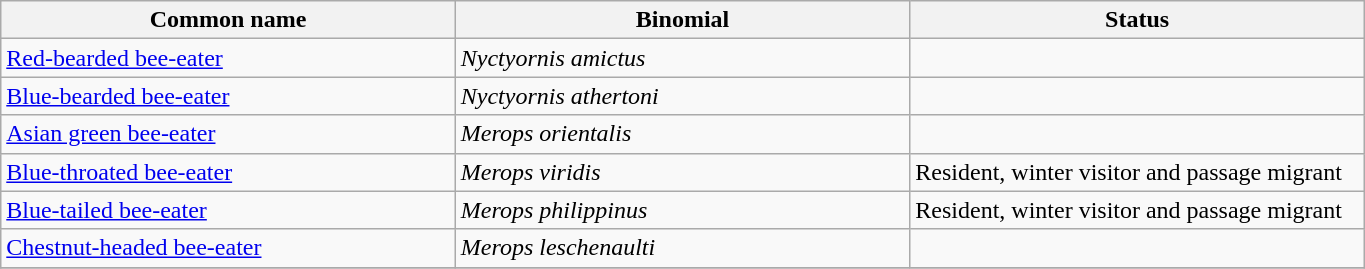<table width=72% class="wikitable">
<tr>
<th width=24%>Common name</th>
<th width=24%>Binomial</th>
<th width=24%>Status</th>
</tr>
<tr>
<td><a href='#'>Red-bearded bee-eater</a></td>
<td><em>Nyctyornis amictus</em></td>
<td></td>
</tr>
<tr>
<td><a href='#'>Blue-bearded bee-eater</a></td>
<td><em>Nyctyornis athertoni</em></td>
<td></td>
</tr>
<tr>
<td><a href='#'>Asian green bee-eater</a></td>
<td><em>Merops orientalis</em></td>
<td></td>
</tr>
<tr>
<td><a href='#'>Blue-throated bee-eater</a></td>
<td><em>Merops viridis</em></td>
<td>Resident, winter visitor and passage migrant</td>
</tr>
<tr>
<td><a href='#'>Blue-tailed bee-eater</a></td>
<td><em>Merops philippinus</em></td>
<td>Resident, winter visitor and passage migrant</td>
</tr>
<tr>
<td><a href='#'>Chestnut-headed bee-eater</a></td>
<td><em>Merops leschenaulti</em></td>
<td></td>
</tr>
<tr>
</tr>
</table>
